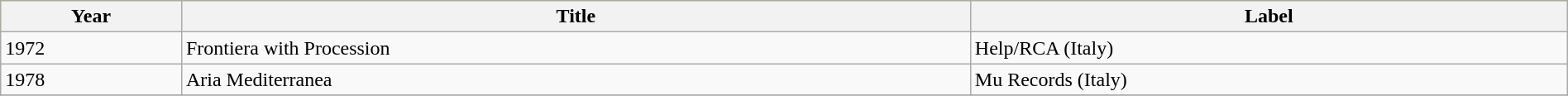<table class="wikitable" width=100% align=center>
<tr bgcolor=yellow>
<th>Year</th>
<th>Title</th>
<th>Label</th>
</tr>
<tr>
<td>1972</td>
<td>Frontiera with Procession</td>
<td>Help/RCA (Italy)</td>
</tr>
<tr>
<td>1978</td>
<td>Aria Mediterranea</td>
<td>Mu Records (Italy)</td>
</tr>
<tr>
</tr>
</table>
